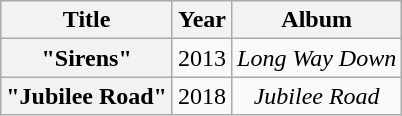<table class="wikitable plainrowheaders" style="text-align:center;">
<tr>
<th scope="col">Title</th>
<th scope="col">Year</th>
<th scope="col">Album</th>
</tr>
<tr>
<th scope="row">"Sirens"</th>
<td>2013</td>
<td><em>Long Way Down</em></td>
</tr>
<tr>
<th scope="row">"Jubilee Road"</th>
<td>2018</td>
<td><em>Jubilee Road</em></td>
</tr>
</table>
